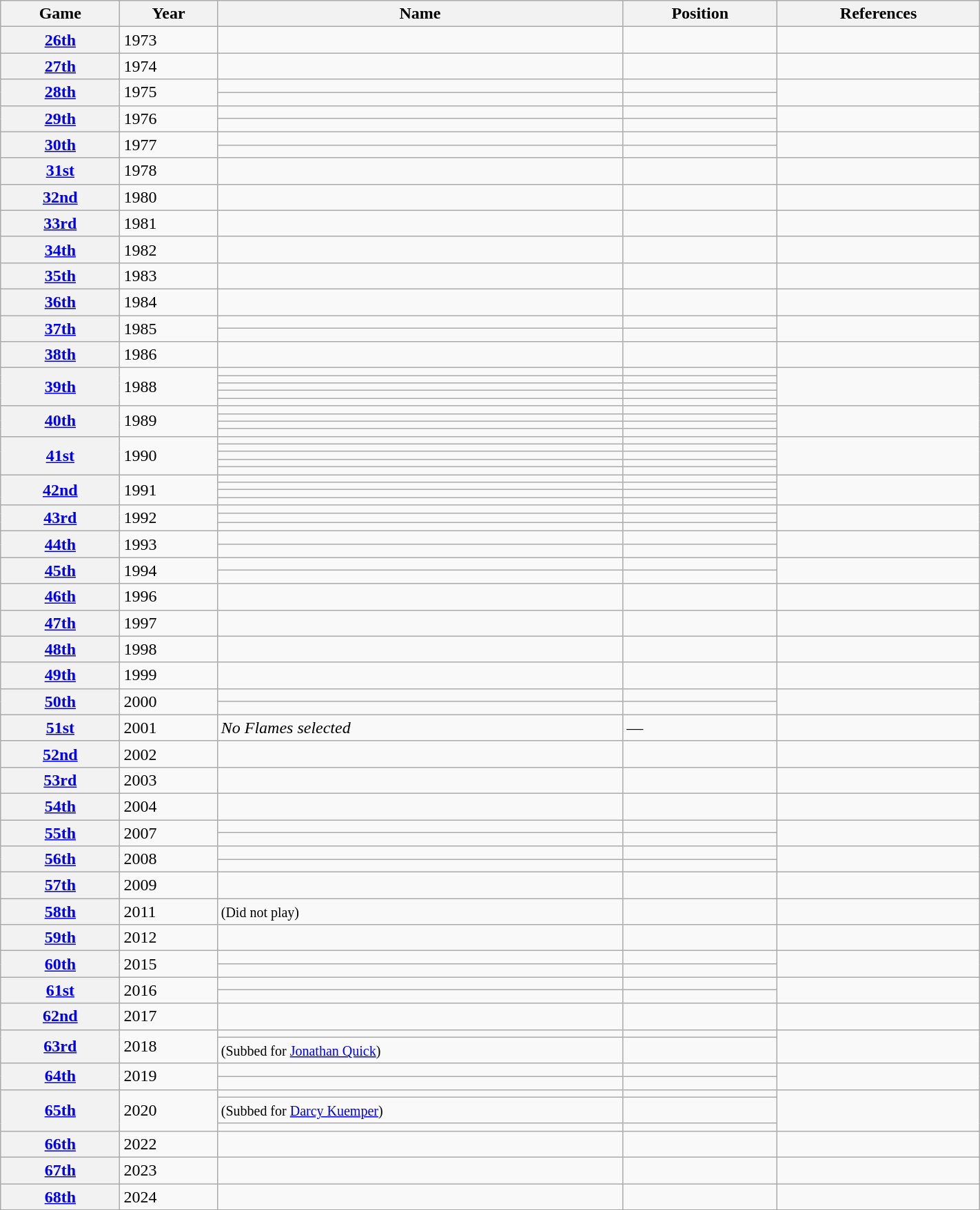<table class="wikitable sortable" width="75%">
<tr>
<th scope="col">Game</th>
<th scope="col">Year</th>
<th scope="col">Name</th>
<th scope="col">Position</th>
<th scope="col" class="unsortable">References</th>
</tr>
<tr>
<th scope="row"><a href='#'>26th</a></th>
<td>1973</td>
<td></td>
<td></td>
<td></td>
</tr>
<tr>
<th scope="row"><a href='#'>27th</a></th>
<td>1974</td>
<td></td>
<td></td>
<td></td>
</tr>
<tr>
<th scope="row" rowspan="2"><a href='#'>28th</a></th>
<td rowspan="2">1975</td>
<td></td>
<td></td>
<td rowspan="2"></td>
</tr>
<tr>
<td></td>
<td></td>
</tr>
<tr>
<th scope="row" rowspan="2"><a href='#'>29th</a></th>
<td rowspan="2">1976</td>
<td></td>
<td></td>
<td rowspan="2"></td>
</tr>
<tr>
<td></td>
<td></td>
</tr>
<tr>
<th scope="row" rowspan="2"><a href='#'>30th</a></th>
<td rowspan="2">1977</td>
<td></td>
<td></td>
<td rowspan="2"></td>
</tr>
<tr>
<td></td>
<td></td>
</tr>
<tr>
<th scope="row"><a href='#'>31st</a></th>
<td>1978</td>
<td></td>
<td></td>
<td></td>
</tr>
<tr>
<th scope="row"><a href='#'>32nd</a></th>
<td>1980</td>
<td></td>
<td></td>
<td></td>
</tr>
<tr>
<th scope="row"><a href='#'>33rd</a></th>
<td>1981</td>
<td></td>
<td></td>
<td></td>
</tr>
<tr>
<th scope="row"><a href='#'>34th</a></th>
<td>1982</td>
<td></td>
<td></td>
<td></td>
</tr>
<tr>
<th scope="row"><a href='#'>35th</a></th>
<td>1983</td>
<td></td>
<td></td>
<td></td>
</tr>
<tr>
<th scope="row"><a href='#'>36th</a></th>
<td>1984</td>
<td></td>
<td></td>
<td></td>
</tr>
<tr>
<th scope="row" rowspan="2"><a href='#'>37th</a></th>
<td rowspan="2">1985</td>
<td></td>
<td></td>
<td rowspan="2"></td>
</tr>
<tr>
<td></td>
<td></td>
</tr>
<tr>
<th scope="row"><a href='#'>38th</a></th>
<td>1986</td>
<td></td>
<td></td>
<td></td>
</tr>
<tr>
<th scope="row" rowspan="5"><a href='#'>39th</a></th>
<td rowspan="5">1988</td>
<td></td>
<td></td>
<td rowspan="5"></td>
</tr>
<tr>
<td></td>
<td></td>
</tr>
<tr>
<td></td>
<td></td>
</tr>
<tr>
<td></td>
<td></td>
</tr>
<tr>
<td></td>
<td></td>
</tr>
<tr>
<th scope="row" rowspan="4"><a href='#'>40th</a></th>
<td rowspan="4">1989</td>
<td></td>
<td></td>
<td rowspan="4"></td>
</tr>
<tr>
<td></td>
<td></td>
</tr>
<tr>
<td></td>
<td></td>
</tr>
<tr>
<td></td>
<td></td>
</tr>
<tr>
<th scope="row" rowspan="5"><a href='#'>41st</a></th>
<td rowspan="5">1990</td>
<td></td>
<td></td>
<td rowspan="5"></td>
</tr>
<tr>
<td></td>
<td></td>
</tr>
<tr>
<td></td>
<td></td>
</tr>
<tr>
<td></td>
<td></td>
</tr>
<tr>
<td></td>
<td></td>
</tr>
<tr>
<th scope="row" rowspan="4"><a href='#'>42nd</a></th>
<td rowspan="4">1991</td>
<td></td>
<td></td>
<td rowspan="4"></td>
</tr>
<tr>
<td></td>
<td></td>
</tr>
<tr>
<td></td>
<td></td>
</tr>
<tr>
<td></td>
<td></td>
</tr>
<tr>
<th scope="row" rowspan="3"><a href='#'>43rd</a></th>
<td rowspan="3">1992</td>
<td></td>
<td></td>
<td rowspan="3"></td>
</tr>
<tr>
<td></td>
<td></td>
</tr>
<tr>
<td></td>
<td></td>
</tr>
<tr>
<th scope="row" rowspan="2"><a href='#'>44th</a></th>
<td rowspan="2">1993</td>
<td></td>
<td></td>
<td rowspan="2"></td>
</tr>
<tr>
<td></td>
<td></td>
</tr>
<tr>
<th scope="row" rowspan="2"><a href='#'>45th</a></th>
<td rowspan="2">1994</td>
<td></td>
<td></td>
<td rowspan="2"></td>
</tr>
<tr>
<td></td>
<td></td>
</tr>
<tr>
<th scope="row"><a href='#'>46th</a></th>
<td>1996</td>
<td></td>
<td></td>
<td></td>
</tr>
<tr>
<th scope="row"><a href='#'>47th</a></th>
<td>1997</td>
<td></td>
<td></td>
<td></td>
</tr>
<tr>
<th scope="row"><a href='#'>48th</a></th>
<td>1998</td>
<td></td>
<td></td>
<td></td>
</tr>
<tr>
<th scope="row"><a href='#'>49th</a></th>
<td>1999</td>
<td></td>
<td></td>
<td></td>
</tr>
<tr>
<th scope="row" rowspan="2"><a href='#'>50th</a></th>
<td rowspan="2">2000</td>
<td></td>
<td></td>
<td rowspan="2"></td>
</tr>
<tr>
<td></td>
<td></td>
</tr>
<tr>
<th scope="row"><a href='#'>51st</a></th>
<td>2001</td>
<td><em>No Flames selected</em></td>
<td>—</td>
<td></td>
</tr>
<tr>
<th scope="row"><a href='#'>52nd</a></th>
<td>2002</td>
<td></td>
<td></td>
<td></td>
</tr>
<tr>
<th scope="row"><a href='#'>53rd</a></th>
<td>2003</td>
<td></td>
<td></td>
<td></td>
</tr>
<tr>
<th scope="row"><a href='#'>54th</a></th>
<td>2004</td>
<td></td>
<td></td>
<td></td>
</tr>
<tr>
<th scope="row" rowspan="2"><a href='#'>55th</a></th>
<td rowspan="2">2007</td>
<td></td>
<td></td>
<td rowspan="2"></td>
</tr>
<tr>
<td></td>
<td></td>
</tr>
<tr>
<th scope="row" rowspan="2"><a href='#'>56th</a></th>
<td rowspan="2">2008</td>
<td></td>
<td></td>
<td rowspan="2"></td>
</tr>
<tr>
<td></td>
<td></td>
</tr>
<tr>
<th scope="row"><a href='#'>57th</a></th>
<td>2009</td>
<td></td>
<td></td>
<td></td>
</tr>
<tr>
<th scope="row"><a href='#'>58th</a></th>
<td>2011</td>
<td> <small>(Did not play)</small></td>
<td></td>
<td></td>
</tr>
<tr>
<th scope="row"><a href='#'>59th</a></th>
<td>2012</td>
<td></td>
<td></td>
<td></td>
</tr>
<tr>
<th scope="row" rowspan="2"><a href='#'>60th</a></th>
<td rowspan="2">2015</td>
<td></td>
<td></td>
<td rowspan="2"></td>
</tr>
<tr>
<td></td>
<td></td>
</tr>
<tr>
<th scope="row" rowspan="2"><a href='#'>61st</a></th>
<td rowspan="2">2016</td>
<td></td>
<td></td>
<td rowspan="2"></td>
</tr>
<tr>
<td></td>
<td></td>
</tr>
<tr>
<th scope="row"><a href='#'>62nd</a></th>
<td>2017</td>
<td></td>
<td></td>
<td></td>
</tr>
<tr>
<th scope="row" rowspan="2"><a href='#'>63rd</a></th>
<td rowspan="2">2018</td>
<td></td>
<td></td>
<td rowspan="2"></td>
</tr>
<tr>
<td> <small>(Subbed for <a href='#'>Jonathan Quick</a>)</small></td>
<td></td>
</tr>
<tr>
<th scope="row" rowspan="2"><a href='#'>64th</a></th>
<td rowspan="2">2019</td>
<td></td>
<td></td>
<td rowspan="2"></td>
</tr>
<tr>
<td></td>
<td></td>
</tr>
<tr>
<th scope="row" rowspan="3"><a href='#'>65th</a></th>
<td rowspan="3">2020</td>
<td></td>
<td></td>
<td rowspan="3"></td>
</tr>
<tr>
<td> <small>(Subbed for <a href='#'>Darcy Kuemper</a>)</small></td>
<td></td>
</tr>
<tr>
<td></td>
<td></td>
</tr>
<tr>
<th scope="row"><a href='#'>66th</a></th>
<td>2022</td>
<td></td>
<td></td>
<td></td>
</tr>
<tr>
<th scope="row"><a href='#'>67th</a></th>
<td>2023</td>
<td></td>
<td></td>
<td></td>
</tr>
<tr>
<th scope="row"><a href='#'>68th</a></th>
<td>2024</td>
<td></td>
<td></td>
<td></td>
</tr>
</table>
